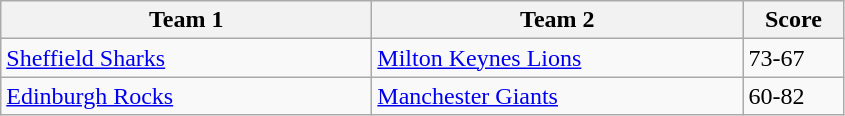<table class="wikitable" style="font-size: 100%">
<tr>
<th width=240>Team 1</th>
<th width=240>Team 2</th>
<th width=60>Score</th>
</tr>
<tr>
<td><a href='#'>Sheffield Sharks</a></td>
<td><a href='#'>Milton Keynes Lions</a></td>
<td>73-67</td>
</tr>
<tr>
<td><a href='#'>Edinburgh Rocks</a></td>
<td><a href='#'>Manchester Giants</a></td>
<td>60-82</td>
</tr>
</table>
